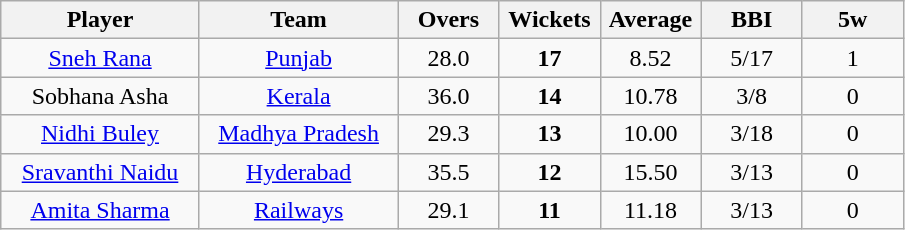<table class="wikitable" style="text-align:center">
<tr>
<th width=125>Player</th>
<th width=125>Team</th>
<th width=60>Overs</th>
<th width=60>Wickets</th>
<th width=60>Average</th>
<th width=60>BBI</th>
<th width=60>5w</th>
</tr>
<tr>
<td><a href='#'>Sneh Rana</a></td>
<td><a href='#'>Punjab</a></td>
<td>28.0</td>
<td><strong>17</strong></td>
<td>8.52</td>
<td>5/17</td>
<td>1</td>
</tr>
<tr>
<td>Sobhana Asha</td>
<td><a href='#'>Kerala</a></td>
<td>36.0</td>
<td><strong>14</strong></td>
<td>10.78</td>
<td>3/8</td>
<td>0</td>
</tr>
<tr>
<td><a href='#'>Nidhi Buley</a></td>
<td><a href='#'>Madhya Pradesh</a></td>
<td>29.3</td>
<td><strong>13</strong></td>
<td>10.00</td>
<td>3/18</td>
<td>0</td>
</tr>
<tr>
<td><a href='#'>Sravanthi Naidu</a></td>
<td><a href='#'>Hyderabad</a></td>
<td>35.5</td>
<td><strong>12</strong></td>
<td>15.50</td>
<td>3/13</td>
<td>0</td>
</tr>
<tr>
<td><a href='#'>Amita Sharma</a></td>
<td><a href='#'>Railways</a></td>
<td>29.1</td>
<td><strong>11</strong></td>
<td>11.18</td>
<td>3/13</td>
<td>0</td>
</tr>
</table>
